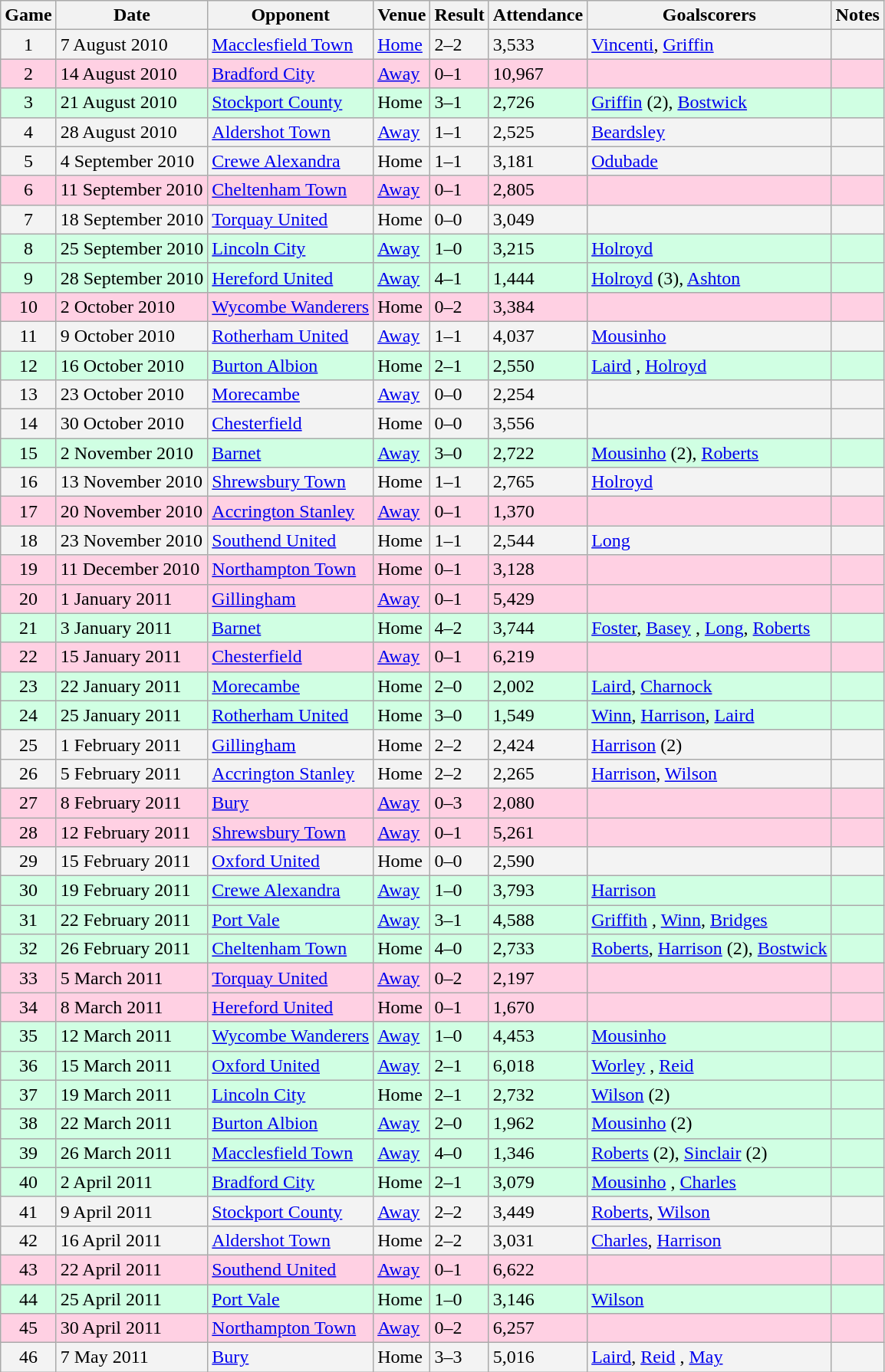<table class="wikitable">
<tr>
<th>Game</th>
<th>Date</th>
<th>Opponent</th>
<th>Venue</th>
<th>Result</th>
<th>Attendance</th>
<th>Goalscorers</th>
<th>Notes</th>
</tr>
<tr style="background: #f3f3f3;">
<td align="center">1</td>
<td>7 August 2010</td>
<td><a href='#'>Macclesfield Town</a></td>
<td><a href='#'>Home</a></td>
<td>2–2</td>
<td>3,533</td>
<td><a href='#'>Vincenti</a>, <a href='#'>Griffin</a></td>
<td></td>
</tr>
<tr style="background: #ffd0e3;">
<td align="center">2</td>
<td>14 August 2010</td>
<td><a href='#'>Bradford City</a></td>
<td><a href='#'>Away</a></td>
<td>0–1</td>
<td>10,967</td>
<td></td>
<td></td>
</tr>
<tr style="background: #d0ffe3;">
<td align="center">3</td>
<td>21 August 2010</td>
<td><a href='#'>Stockport County</a></td>
<td>Home</td>
<td>3–1</td>
<td>2,726</td>
<td><a href='#'>Griffin</a> (2), <a href='#'>Bostwick</a></td>
<td></td>
</tr>
<tr style="background: #f3f3f3;">
<td align="center">4</td>
<td>28 August 2010</td>
<td><a href='#'>Aldershot Town</a></td>
<td><a href='#'>Away</a></td>
<td>1–1</td>
<td>2,525</td>
<td><a href='#'>Beardsley</a></td>
<td></td>
</tr>
<tr style="background: #f3f3f3;">
<td align="center">5</td>
<td>4 September 2010</td>
<td><a href='#'>Crewe Alexandra</a></td>
<td>Home</td>
<td>1–1</td>
<td>3,181</td>
<td><a href='#'>Odubade</a></td>
<td></td>
</tr>
<tr style="background: #ffd0e3;">
<td align="center">6</td>
<td>11 September 2010</td>
<td><a href='#'>Cheltenham Town</a></td>
<td><a href='#'>Away</a></td>
<td>0–1</td>
<td>2,805</td>
<td></td>
<td></td>
</tr>
<tr style="background: #f3f3f3;">
<td align="center">7</td>
<td>18 September 2010</td>
<td><a href='#'>Torquay United</a></td>
<td>Home</td>
<td>0–0</td>
<td>3,049</td>
<td></td>
<td></td>
</tr>
<tr style="background: #d0ffe3;">
<td align="center">8</td>
<td>25 September 2010</td>
<td><a href='#'>Lincoln City</a></td>
<td><a href='#'>Away</a></td>
<td>1–0</td>
<td>3,215</td>
<td><a href='#'>Holroyd</a></td>
<td></td>
</tr>
<tr style="background: #d0ffe3;">
<td align="center">9</td>
<td>28 September 2010</td>
<td><a href='#'>Hereford United</a></td>
<td><a href='#'>Away</a></td>
<td>4–1</td>
<td>1,444</td>
<td><a href='#'>Holroyd</a> (3), <a href='#'>Ashton</a></td>
<td></td>
</tr>
<tr style="background: #ffd0e3;">
<td align="center">10</td>
<td>2 October 2010</td>
<td><a href='#'>Wycombe Wanderers</a></td>
<td>Home</td>
<td>0–2</td>
<td>3,384</td>
<td></td>
<td></td>
</tr>
<tr style="background: #f3f3f3;">
<td align="center">11</td>
<td>9 October 2010</td>
<td><a href='#'>Rotherham United</a></td>
<td><a href='#'>Away</a></td>
<td>1–1</td>
<td>4,037</td>
<td><a href='#'>Mousinho</a></td>
<td></td>
</tr>
<tr style="background: #d0ffe3;">
<td align="center">12</td>
<td>16 October 2010</td>
<td><a href='#'>Burton Albion</a></td>
<td>Home</td>
<td>2–1</td>
<td>2,550</td>
<td><a href='#'>Laird</a> , <a href='#'>Holroyd</a></td>
<td></td>
</tr>
<tr style="background: #f3f3f3;">
<td align="center">13</td>
<td>23 October 2010</td>
<td><a href='#'>Morecambe</a></td>
<td><a href='#'>Away</a></td>
<td>0–0</td>
<td>2,254</td>
<td></td>
<td></td>
</tr>
<tr style="background: #f3f3f3;">
<td align="center">14</td>
<td>30 October 2010</td>
<td><a href='#'>Chesterfield</a></td>
<td>Home</td>
<td>0–0</td>
<td>3,556</td>
<td></td>
<td></td>
</tr>
<tr style="background: #d0ffe3;">
<td align="center">15</td>
<td>2 November 2010</td>
<td><a href='#'>Barnet</a></td>
<td><a href='#'>Away</a></td>
<td>3–0</td>
<td>2,722</td>
<td><a href='#'>Mousinho</a> (2), <a href='#'>Roberts</a></td>
<td></td>
</tr>
<tr style="background: #f3f3f3;">
<td align="center">16</td>
<td>13 November 2010</td>
<td><a href='#'>Shrewsbury Town</a></td>
<td>Home</td>
<td>1–1</td>
<td>2,765</td>
<td><a href='#'>Holroyd</a></td>
<td></td>
</tr>
<tr style="background: #ffd0e3;">
<td align="center">17</td>
<td>20 November 2010</td>
<td><a href='#'>Accrington Stanley</a></td>
<td><a href='#'>Away</a></td>
<td>0–1</td>
<td>1,370</td>
<td></td>
<td></td>
</tr>
<tr style="background: #f3f3f3;">
<td align="center">18</td>
<td>23 November 2010</td>
<td><a href='#'>Southend United</a></td>
<td>Home</td>
<td>1–1</td>
<td>2,544</td>
<td><a href='#'>Long</a></td>
<td></td>
</tr>
<tr style="background: #ffd0e3;">
<td align="center">19</td>
<td>11 December 2010</td>
<td><a href='#'>Northampton Town</a></td>
<td>Home</td>
<td>0–1</td>
<td>3,128</td>
<td></td>
<td></td>
</tr>
<tr style="background: #ffd0e3;">
<td align="center">20</td>
<td>1 January 2011</td>
<td><a href='#'>Gillingham</a></td>
<td><a href='#'>Away</a></td>
<td>0–1</td>
<td>5,429</td>
<td></td>
<td></td>
</tr>
<tr style="background: #d0ffe3;">
<td align="center">21</td>
<td>3 January 2011</td>
<td><a href='#'>Barnet</a></td>
<td>Home</td>
<td>4–2</td>
<td>3,744</td>
<td><a href='#'>Foster</a>, <a href='#'>Basey</a> , <a href='#'>Long</a>, <a href='#'>Roberts</a></td>
<td></td>
</tr>
<tr style="background: #ffd0e3;">
<td align="center">22</td>
<td>15 January 2011</td>
<td><a href='#'>Chesterfield</a></td>
<td><a href='#'>Away</a></td>
<td>0–1</td>
<td>6,219</td>
<td></td>
<td></td>
</tr>
<tr style="background: #d0ffe3;">
<td align="center">23</td>
<td>22 January 2011</td>
<td><a href='#'>Morecambe</a></td>
<td>Home</td>
<td>2–0</td>
<td>2,002</td>
<td><a href='#'>Laird</a>, <a href='#'>Charnock</a> </td>
<td></td>
</tr>
<tr style="background: #d0ffe3;">
<td align="center">24</td>
<td>25 January 2011</td>
<td><a href='#'>Rotherham United</a></td>
<td>Home</td>
<td>3–0</td>
<td>1,549</td>
<td><a href='#'>Winn</a>, <a href='#'>Harrison</a>, <a href='#'>Laird</a></td>
<td></td>
</tr>
<tr style="background: #f3f3f3;">
<td align="center">25</td>
<td>1 February 2011</td>
<td><a href='#'>Gillingham</a></td>
<td>Home</td>
<td>2–2</td>
<td>2,424</td>
<td><a href='#'>Harrison</a> (2)</td>
<td></td>
</tr>
<tr style="background: #f3f3f3;">
<td align="center">26</td>
<td>5 February 2011</td>
<td><a href='#'>Accrington Stanley</a></td>
<td>Home</td>
<td>2–2</td>
<td>2,265</td>
<td><a href='#'>Harrison</a>, <a href='#'>Wilson</a></td>
<td></td>
</tr>
<tr style="background: #ffd0e3;">
<td align="center">27</td>
<td>8 February 2011</td>
<td><a href='#'>Bury</a></td>
<td><a href='#'>Away</a></td>
<td>0–3</td>
<td>2,080</td>
<td></td>
<td></td>
</tr>
<tr style="background: #ffd0e3;">
<td align="center">28</td>
<td>12 February 2011</td>
<td><a href='#'>Shrewsbury Town</a></td>
<td><a href='#'>Away</a></td>
<td>0–1</td>
<td>5,261</td>
<td></td>
<td></td>
</tr>
<tr style="background: #f3f3f3;">
<td align="center">29</td>
<td>15 February 2011</td>
<td><a href='#'>Oxford United</a></td>
<td>Home</td>
<td>0–0</td>
<td>2,590</td>
<td></td>
<td></td>
</tr>
<tr style="background: #d0ffe3;">
<td align="center">30</td>
<td>19 February 2011</td>
<td><a href='#'>Crewe Alexandra</a></td>
<td><a href='#'>Away</a></td>
<td>1–0</td>
<td>3,793</td>
<td><a href='#'>Harrison</a></td>
<td></td>
</tr>
<tr style="background: #d0ffe3;">
<td align="center">31</td>
<td>22 February 2011</td>
<td><a href='#'>Port Vale</a></td>
<td><a href='#'>Away</a></td>
<td>3–1</td>
<td>4,588</td>
<td><a href='#'>Griffith</a> , <a href='#'>Winn</a>, <a href='#'>Bridges</a></td>
<td></td>
</tr>
<tr style="background: #d0ffe3;">
<td align="center">32</td>
<td>26 February 2011</td>
<td><a href='#'>Cheltenham Town</a></td>
<td>Home</td>
<td>4–0</td>
<td>2,733</td>
<td><a href='#'>Roberts</a>, <a href='#'>Harrison</a> (2), <a href='#'>Bostwick</a></td>
<td></td>
</tr>
<tr style="background: #ffd0e3;">
<td align="center">33</td>
<td>5 March 2011</td>
<td><a href='#'>Torquay United</a></td>
<td><a href='#'>Away</a></td>
<td>0–2</td>
<td>2,197</td>
<td></td>
<td></td>
</tr>
<tr style="background: #ffd0e3;">
<td align="center">34</td>
<td>8 March 2011</td>
<td><a href='#'>Hereford United</a></td>
<td>Home</td>
<td>0–1</td>
<td>1,670</td>
<td></td>
<td></td>
</tr>
<tr style="background: #d0ffe3;">
<td align="center">35</td>
<td>12 March 2011</td>
<td><a href='#'>Wycombe Wanderers</a></td>
<td><a href='#'>Away</a></td>
<td>1–0</td>
<td>4,453</td>
<td><a href='#'>Mousinho</a></td>
<td></td>
</tr>
<tr style="background: #d0ffe3;">
<td align="center">36</td>
<td>15 March 2011</td>
<td><a href='#'>Oxford United</a></td>
<td><a href='#'>Away</a></td>
<td>2–1</td>
<td>6,018</td>
<td><a href='#'>Worley</a> , <a href='#'>Reid</a></td>
<td></td>
</tr>
<tr style="background: #d0ffe3;">
<td align="center">37</td>
<td>19 March 2011</td>
<td><a href='#'>Lincoln City</a></td>
<td>Home</td>
<td>2–1</td>
<td>2,732</td>
<td><a href='#'>Wilson</a> (2)</td>
<td></td>
</tr>
<tr style="background: #d0ffe3;">
<td align="center">38</td>
<td>22 March 2011</td>
<td><a href='#'>Burton Albion</a></td>
<td><a href='#'>Away</a></td>
<td>2–0</td>
<td>1,962</td>
<td><a href='#'>Mousinho</a> (2)</td>
<td></td>
</tr>
<tr style="background: #d0ffe3;">
<td align="center">39</td>
<td>26 March 2011</td>
<td><a href='#'>Macclesfield Town</a></td>
<td><a href='#'>Away</a></td>
<td>4–0</td>
<td>1,346</td>
<td><a href='#'>Roberts</a> (2), <a href='#'>Sinclair</a> (2)</td>
<td></td>
</tr>
<tr style="background: #d0ffe3;">
<td align="center">40</td>
<td>2 April 2011</td>
<td><a href='#'>Bradford City</a></td>
<td>Home</td>
<td>2–1</td>
<td>3,079</td>
<td><a href='#'>Mousinho</a> , <a href='#'>Charles</a></td>
<td></td>
</tr>
<tr style="background: #f3f3f3;">
<td align="center">41</td>
<td>9 April 2011</td>
<td><a href='#'>Stockport County</a></td>
<td><a href='#'>Away</a></td>
<td>2–2</td>
<td>3,449</td>
<td><a href='#'>Roberts</a>, <a href='#'>Wilson</a></td>
<td></td>
</tr>
<tr style="background: #f3f3f3;">
<td align="center">42</td>
<td>16 April 2011</td>
<td><a href='#'>Aldershot Town</a></td>
<td>Home</td>
<td>2–2</td>
<td>3,031</td>
<td><a href='#'>Charles</a>, <a href='#'>Harrison</a></td>
<td></td>
</tr>
<tr style="background: #ffd0e3;">
<td align="center">43</td>
<td>22 April 2011</td>
<td><a href='#'>Southend United</a></td>
<td><a href='#'>Away</a></td>
<td>0–1</td>
<td>6,622</td>
<td></td>
<td></td>
</tr>
<tr style="background: #d0ffe3;">
<td align="center">44</td>
<td>25 April 2011</td>
<td><a href='#'>Port Vale</a></td>
<td>Home</td>
<td>1–0</td>
<td>3,146</td>
<td><a href='#'>Wilson</a></td>
<td></td>
</tr>
<tr style="background: #ffd0e3;">
<td align="center">45</td>
<td>30 April 2011</td>
<td><a href='#'>Northampton Town</a></td>
<td><a href='#'>Away</a></td>
<td>0–2</td>
<td>6,257</td>
<td></td>
<td></td>
</tr>
<tr style="background: #f3f3f3;">
<td align="center">46</td>
<td>7 May 2011</td>
<td><a href='#'>Bury</a></td>
<td>Home</td>
<td>3–3</td>
<td>5,016</td>
<td><a href='#'>Laird</a>, <a href='#'>Reid</a> , <a href='#'>May</a></td>
<td></td>
</tr>
</table>
